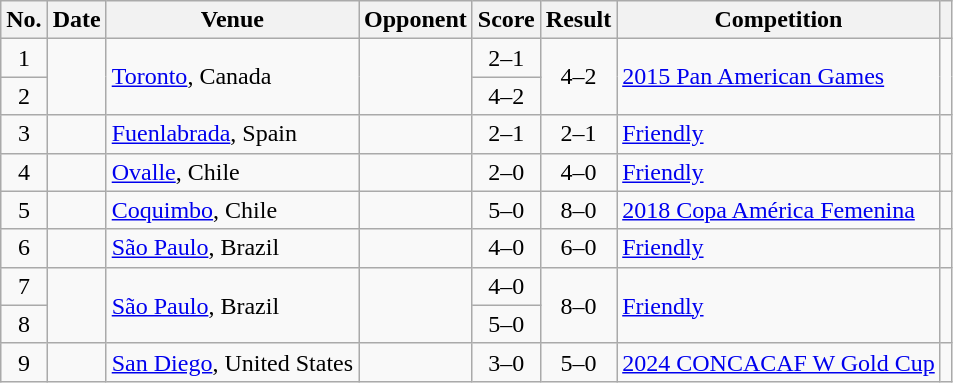<table class="wikitable sortable">
<tr>
<th scope="col">No.</th>
<th scope="col">Date</th>
<th scope="col">Venue</th>
<th scope="col">Opponent</th>
<th scope="col">Score</th>
<th scope="col">Result</th>
<th scope="col">Competition</th>
<th scope="col" class="unsortable"></th>
</tr>
<tr>
<td style="text-align:center">1</td>
<td rowspan="2"></td>
<td rowspan="2"><a href='#'>Toronto</a>, Canada</td>
<td rowspan="2"></td>
<td style="text-align:center">2–1</td>
<td rowspan="2" style="text-align:center">4–2</td>
<td rowspan="2"><a href='#'>2015 Pan American Games</a></td>
<td rowspan="2"></td>
</tr>
<tr>
<td style="text-align:center">2</td>
<td style="text-align:center">4–2</td>
</tr>
<tr>
<td style="text-align:center">3</td>
<td></td>
<td><a href='#'>Fuenlabrada</a>, Spain</td>
<td></td>
<td style="text-align:center">2–1</td>
<td style="text-align:center">2–1</td>
<td><a href='#'>Friendly</a></td>
<td></td>
</tr>
<tr>
<td style="text-align:center">4</td>
<td></td>
<td><a href='#'>Ovalle</a>, Chile</td>
<td></td>
<td style="text-align:center">2–0</td>
<td style="text-align:center">4–0</td>
<td><a href='#'>Friendly</a></td>
<td></td>
</tr>
<tr>
<td style="text-align:center">5</td>
<td></td>
<td><a href='#'>Coquimbo</a>, Chile</td>
<td></td>
<td style="text-align:center">5–0</td>
<td style="text-align:center">8–0</td>
<td><a href='#'>2018 Copa América Femenina</a></td>
<td></td>
</tr>
<tr>
<td style="text-align:center">6</td>
<td></td>
<td><a href='#'>São Paulo</a>, Brazil</td>
<td></td>
<td style="text-align:center">4–0</td>
<td style="text-align:center">6–0</td>
<td><a href='#'>Friendly</a></td>
<td></td>
</tr>
<tr>
<td style="text-align:center">7</td>
<td rowspan="2"></td>
<td rowspan="2"><a href='#'>São Paulo</a>, Brazil</td>
<td rowspan="2"></td>
<td style="text-align:center">4–0</td>
<td rowspan="2" style="text-align:center">8–0</td>
<td rowspan="2"><a href='#'>Friendly</a></td>
<td rowspan="2"></td>
</tr>
<tr>
<td style="text-align:center">8</td>
<td style="text-align:center">5–0</td>
</tr>
<tr>
<td style="text-align:center">9</td>
<td></td>
<td><a href='#'>San Diego</a>, United States</td>
<td></td>
<td style="text-align:center">3–0</td>
<td style="text-align:center">5–0</td>
<td><a href='#'>2024 CONCACAF W Gold Cup</a></td>
<td></td>
</tr>
</table>
